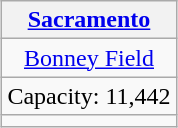<table class="wikitable" style="text-align:center; margin: 1em auto;">
<tr>
<th width="100%"><a href='#'>Sacramento</a></th>
</tr>
<tr>
<td><a href='#'>Bonney Field</a></td>
</tr>
<tr>
<td>Capacity: 11,442</td>
</tr>
<tr>
<td></td>
</tr>
</table>
